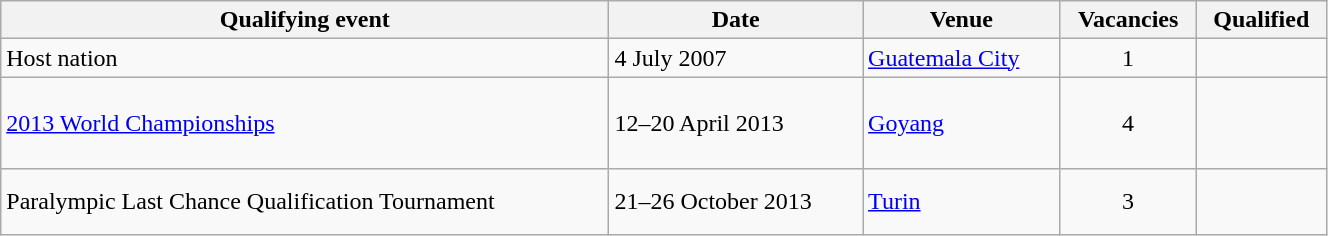<table class="wikitable" width=70%>
<tr>
<th>Qualifying event</th>
<th>Date</th>
<th>Venue</th>
<th>Vacancies</th>
<th>Qualified</th>
</tr>
<tr>
<td>Host nation</td>
<td>4 July 2007</td>
<td> <a href='#'>Guatemala City</a></td>
<td align="center">1</td>
<td></td>
</tr>
<tr>
<td><a href='#'>2013 World Championships</a></td>
<td>12–20 April 2013</td>
<td> <a href='#'>Goyang</a></td>
<td align="center">4</td>
<td><br><br><br></td>
</tr>
<tr>
<td>Paralympic Last Chance Qualification Tournament</td>
<td>21–26 October 2013</td>
<td> <a href='#'>Turin</a></td>
<td align="center">3</td>
<td><br><br></td>
</tr>
</table>
